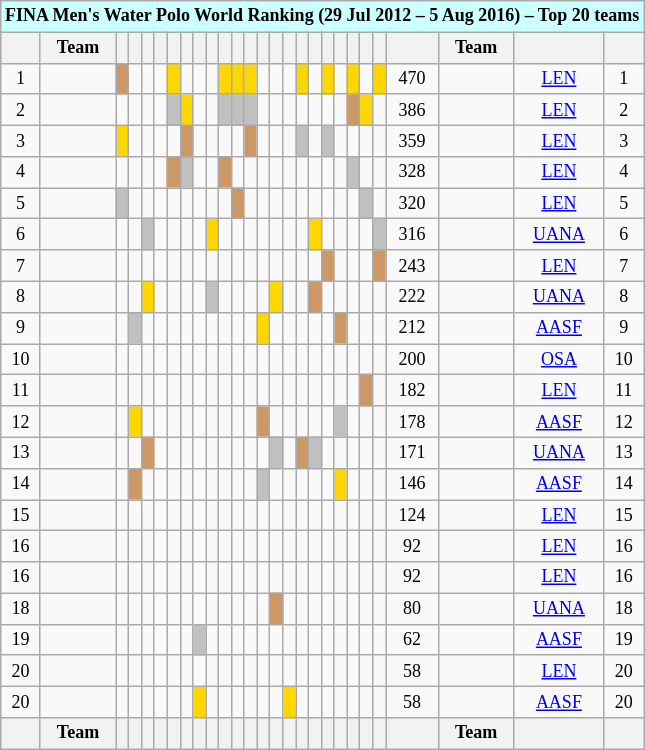<table class="wikitable" style="text-align: center; font-size: 75%; margin-left: 1em;">
<tr>
<th colspan="27" style="background-color: #ccffff;">FINA Men's Water Polo World Ranking (29 Jul 2012 – 5 Aug 2016) – Top 20 teams</th>
</tr>
<tr>
<th></th>
<th>Team</th>
<th><a href='#'></a></th>
<th><a href='#'></a></th>
<th><a href='#'></a></th>
<th><a href='#'></a></th>
<th><a href='#'></a></th>
<th><a href='#'></a></th>
<th><a href='#'></a></th>
<th><a href='#'></a></th>
<th><a href='#'></a></th>
<th><a href='#'></a></th>
<th><a href='#'></a></th>
<th><a href='#'></a></th>
<th><a href='#'></a></th>
<th><a href='#'></a></th>
<th><a href='#'></a></th>
<th><a href='#'></a></th>
<th><a href='#'></a></th>
<th><a href='#'></a></th>
<th><a href='#'></a></th>
<th><a href='#'></a></th>
<th><a href='#'></a></th>
<th></th>
<th>Team</th>
<th></th>
<th></th>
</tr>
<tr>
<td>1</td>
<td style="text-align: left;"></td>
<td style="background-color: #cc9966;"></td>
<td></td>
<td></td>
<td></td>
<td style="background-color: gold;"></td>
<td></td>
<td></td>
<td></td>
<td style="background-color: gold;"></td>
<td style="background-color: gold;"></td>
<td style="background-color: gold;"></td>
<td></td>
<td></td>
<td></td>
<td style="background-color: gold;"></td>
<td></td>
<td style="background-color: gold;"></td>
<td></td>
<td style="background-color: gold;"></td>
<td></td>
<td style="background-color: gold;"></td>
<td>470</td>
<td style="text-align: left;"></td>
<td><a href='#'>LEN</a></td>
<td>1</td>
</tr>
<tr>
<td>2</td>
<td style="text-align: left;"></td>
<td></td>
<td></td>
<td></td>
<td></td>
<td style="background-color: silver;"></td>
<td style="background-color: gold;"></td>
<td></td>
<td></td>
<td style="background-color: silver;"></td>
<td style="background-color: silver;"></td>
<td style="background-color: silver;"></td>
<td></td>
<td></td>
<td></td>
<td></td>
<td></td>
<td></td>
<td></td>
<td style="background-color: #cc9966;"></td>
<td style="background-color: gold;"></td>
<td></td>
<td>386</td>
<td style="text-align: left;"></td>
<td><a href='#'>LEN</a></td>
<td>2</td>
</tr>
<tr>
<td>3</td>
<td style="text-align: left;"></td>
<td style="background-color: gold;"></td>
<td></td>
<td></td>
<td></td>
<td></td>
<td style="background-color: #cc9966;"></td>
<td></td>
<td></td>
<td></td>
<td></td>
<td style="background-color: #cc9966;"></td>
<td></td>
<td></td>
<td></td>
<td style="background-color: silver;"></td>
<td></td>
<td style="background-color: silver;"></td>
<td></td>
<td></td>
<td></td>
<td></td>
<td>359</td>
<td style="text-align: left;"></td>
<td><a href='#'>LEN</a></td>
<td>3</td>
</tr>
<tr>
<td>4</td>
<td style="text-align: left;"></td>
<td></td>
<td></td>
<td></td>
<td></td>
<td style="background-color: #cc9966;"></td>
<td style="background-color: silver;"></td>
<td></td>
<td></td>
<td style="background-color: #cc9966;"></td>
<td></td>
<td></td>
<td></td>
<td></td>
<td></td>
<td></td>
<td></td>
<td></td>
<td></td>
<td style="background-color: silver;"></td>
<td></td>
<td></td>
<td>328</td>
<td style="text-align: left;"></td>
<td><a href='#'>LEN</a></td>
<td>4</td>
</tr>
<tr>
<td>5</td>
<td style="text-align: left;"></td>
<td style="background-color: silver;"></td>
<td></td>
<td></td>
<td></td>
<td></td>
<td></td>
<td></td>
<td></td>
<td></td>
<td style="background-color: #cc9966;"></td>
<td></td>
<td></td>
<td></td>
<td></td>
<td></td>
<td></td>
<td></td>
<td></td>
<td></td>
<td style="background-color: silver;"></td>
<td></td>
<td>320</td>
<td style="text-align: left;"></td>
<td><a href='#'>LEN</a></td>
<td>5</td>
</tr>
<tr>
<td>6</td>
<td style="text-align: left;"></td>
<td></td>
<td></td>
<td style="background-color: silver;"></td>
<td></td>
<td></td>
<td></td>
<td></td>
<td style="background-color: gold;"></td>
<td></td>
<td></td>
<td></td>
<td></td>
<td></td>
<td></td>
<td></td>
<td style="background-color: gold;"></td>
<td></td>
<td></td>
<td></td>
<td></td>
<td style="background-color: silver;"></td>
<td>316</td>
<td style="text-align: left;"></td>
<td><a href='#'>UANA</a></td>
<td>6</td>
</tr>
<tr>
<td>7</td>
<td style="text-align: left;"></td>
<td></td>
<td></td>
<td></td>
<td></td>
<td></td>
<td></td>
<td></td>
<td></td>
<td></td>
<td></td>
<td></td>
<td></td>
<td></td>
<td></td>
<td></td>
<td></td>
<td style="background-color: #cc9966;"></td>
<td></td>
<td></td>
<td></td>
<td style="background-color: #cc9966;"></td>
<td>243</td>
<td style="text-align: left;"></td>
<td><a href='#'>LEN</a></td>
<td>7</td>
</tr>
<tr>
<td>8</td>
<td style="text-align: left;"></td>
<td></td>
<td></td>
<td style="background-color: gold;"></td>
<td></td>
<td></td>
<td></td>
<td></td>
<td style="background-color: silver;"></td>
<td></td>
<td></td>
<td></td>
<td></td>
<td style="background-color: gold;"></td>
<td></td>
<td></td>
<td style="background-color: #cc9966;"></td>
<td></td>
<td></td>
<td></td>
<td></td>
<td></td>
<td>222</td>
<td style="text-align: left;"></td>
<td><a href='#'>UANA</a></td>
<td>8</td>
</tr>
<tr>
<td>9</td>
<td style="text-align: left;"></td>
<td></td>
<td style="background-color: silver;"></td>
<td></td>
<td></td>
<td></td>
<td></td>
<td></td>
<td></td>
<td></td>
<td></td>
<td></td>
<td style="background-color: gold;"></td>
<td></td>
<td></td>
<td></td>
<td></td>
<td></td>
<td style="background-color: #cc9966;"></td>
<td></td>
<td></td>
<td></td>
<td>212</td>
<td style="text-align: left;"></td>
<td><a href='#'>AASF</a></td>
<td>9</td>
</tr>
<tr>
<td>10</td>
<td style="text-align: left;"></td>
<td></td>
<td></td>
<td></td>
<td></td>
<td></td>
<td></td>
<td></td>
<td></td>
<td></td>
<td></td>
<td></td>
<td></td>
<td></td>
<td></td>
<td></td>
<td></td>
<td></td>
<td></td>
<td></td>
<td></td>
<td></td>
<td>200</td>
<td style="text-align: left;"></td>
<td><a href='#'>OSA</a></td>
<td>10</td>
</tr>
<tr>
<td>11</td>
<td style="text-align: left;"></td>
<td></td>
<td></td>
<td></td>
<td></td>
<td></td>
<td></td>
<td></td>
<td></td>
<td></td>
<td></td>
<td></td>
<td></td>
<td></td>
<td></td>
<td></td>
<td></td>
<td></td>
<td></td>
<td></td>
<td style="background-color: #cc9966;"></td>
<td></td>
<td>182</td>
<td style="text-align: left;"></td>
<td><a href='#'>LEN</a></td>
<td>11</td>
</tr>
<tr>
<td>12</td>
<td style="text-align: left;"></td>
<td></td>
<td style="background-color: gold;"></td>
<td></td>
<td></td>
<td></td>
<td></td>
<td></td>
<td></td>
<td></td>
<td></td>
<td></td>
<td style="background-color: #cc9966;"></td>
<td></td>
<td></td>
<td></td>
<td></td>
<td></td>
<td style="background-color: silver;"></td>
<td></td>
<td></td>
<td></td>
<td>178</td>
<td style="text-align: left;"></td>
<td><a href='#'>AASF</a></td>
<td>12</td>
</tr>
<tr>
<td>13</td>
<td style="text-align: left;"></td>
<td></td>
<td></td>
<td style="background-color: #cc9966;"></td>
<td></td>
<td></td>
<td></td>
<td></td>
<td></td>
<td></td>
<td></td>
<td></td>
<td></td>
<td style="background-color: silver;"></td>
<td></td>
<td style="background-color: #cc9966;"></td>
<td style="background-color: silver;"></td>
<td></td>
<td></td>
<td></td>
<td></td>
<td></td>
<td>171</td>
<td style="text-align: left;"></td>
<td><a href='#'>UANA</a></td>
<td>13</td>
</tr>
<tr>
<td>14</td>
<td style="text-align: left;"></td>
<td></td>
<td style="background-color: #cc9966;"></td>
<td></td>
<td></td>
<td></td>
<td></td>
<td></td>
<td></td>
<td></td>
<td></td>
<td></td>
<td style="background-color: silver;"></td>
<td></td>
<td></td>
<td></td>
<td></td>
<td></td>
<td style="background-color: gold;"></td>
<td></td>
<td></td>
<td></td>
<td>146</td>
<td style="text-align: left;"></td>
<td><a href='#'>AASF</a></td>
<td>14</td>
</tr>
<tr>
<td>15</td>
<td style="text-align: left;"></td>
<td></td>
<td></td>
<td></td>
<td></td>
<td></td>
<td></td>
<td></td>
<td></td>
<td></td>
<td></td>
<td></td>
<td></td>
<td></td>
<td></td>
<td></td>
<td></td>
<td></td>
<td></td>
<td></td>
<td></td>
<td></td>
<td>124</td>
<td style="text-align: left;"></td>
<td><a href='#'>LEN</a></td>
<td>15</td>
</tr>
<tr>
<td>16</td>
<td style="text-align: left;"></td>
<td></td>
<td></td>
<td></td>
<td></td>
<td></td>
<td></td>
<td></td>
<td></td>
<td></td>
<td></td>
<td></td>
<td></td>
<td></td>
<td></td>
<td></td>
<td></td>
<td></td>
<td></td>
<td></td>
<td></td>
<td></td>
<td>92</td>
<td style="text-align: left;"></td>
<td><a href='#'>LEN</a></td>
<td>16</td>
</tr>
<tr>
<td>16</td>
<td style="text-align: left;"></td>
<td></td>
<td></td>
<td></td>
<td></td>
<td></td>
<td></td>
<td></td>
<td></td>
<td></td>
<td></td>
<td></td>
<td></td>
<td></td>
<td></td>
<td></td>
<td></td>
<td></td>
<td></td>
<td></td>
<td></td>
<td></td>
<td>92</td>
<td style="text-align: left;"></td>
<td><a href='#'>LEN</a></td>
<td>16</td>
</tr>
<tr>
<td>18</td>
<td style="text-align: left;"></td>
<td></td>
<td></td>
<td></td>
<td></td>
<td></td>
<td></td>
<td></td>
<td></td>
<td></td>
<td></td>
<td></td>
<td></td>
<td style="background-color: #cc9966;"></td>
<td></td>
<td></td>
<td></td>
<td></td>
<td></td>
<td></td>
<td></td>
<td></td>
<td>80</td>
<td style="text-align: left;"></td>
<td><a href='#'>UANA</a></td>
<td>18</td>
</tr>
<tr>
<td>19</td>
<td style="text-align: left;"></td>
<td></td>
<td></td>
<td></td>
<td></td>
<td></td>
<td></td>
<td style="background-color: silver;"></td>
<td></td>
<td></td>
<td></td>
<td></td>
<td></td>
<td></td>
<td></td>
<td></td>
<td></td>
<td></td>
<td></td>
<td></td>
<td></td>
<td></td>
<td>62</td>
<td style="text-align: left;"></td>
<td><a href='#'>AASF</a></td>
<td>19</td>
</tr>
<tr>
<td>20</td>
<td style="text-align: left;"></td>
<td></td>
<td></td>
<td></td>
<td></td>
<td></td>
<td></td>
<td></td>
<td></td>
<td></td>
<td></td>
<td></td>
<td></td>
<td></td>
<td></td>
<td></td>
<td></td>
<td></td>
<td></td>
<td></td>
<td></td>
<td></td>
<td>58</td>
<td style="text-align: left;"></td>
<td><a href='#'>LEN</a></td>
<td>20</td>
</tr>
<tr>
<td>20</td>
<td style="text-align: left;"></td>
<td></td>
<td></td>
<td></td>
<td></td>
<td></td>
<td></td>
<td style="background-color: gold;"></td>
<td></td>
<td></td>
<td></td>
<td></td>
<td></td>
<td></td>
<td style="background-color: gold;"></td>
<td></td>
<td></td>
<td></td>
<td></td>
<td></td>
<td></td>
<td></td>
<td>58</td>
<td style="text-align: left;"></td>
<td><a href='#'>AASF</a></td>
<td>20</td>
</tr>
<tr>
<th></th>
<th>Team</th>
<th><a href='#'></a></th>
<th><a href='#'></a></th>
<th><a href='#'></a></th>
<th><a href='#'></a></th>
<th><a href='#'></a></th>
<th><a href='#'></a></th>
<th><a href='#'></a></th>
<th><a href='#'></a></th>
<th><a href='#'></a></th>
<th><a href='#'></a></th>
<th><a href='#'></a></th>
<th><a href='#'></a></th>
<th><a href='#'></a></th>
<th><a href='#'></a></th>
<th><a href='#'></a></th>
<th><a href='#'></a></th>
<th><a href='#'></a></th>
<th><a href='#'></a></th>
<th><a href='#'></a></th>
<th><a href='#'></a></th>
<th><a href='#'></a></th>
<th></th>
<th>Team</th>
<th></th>
<th></th>
</tr>
</table>
